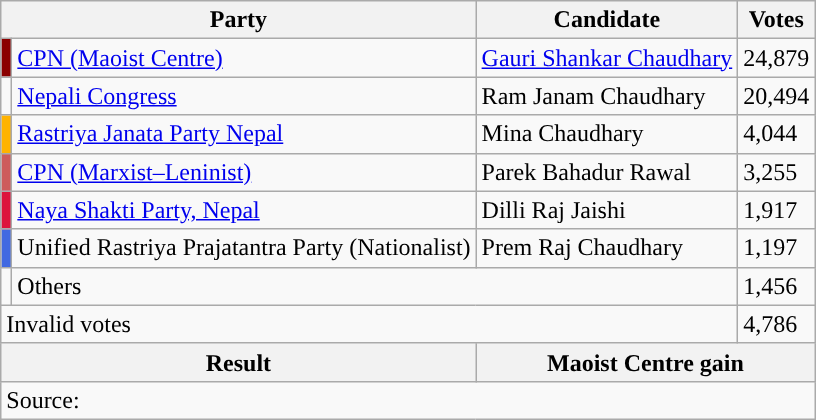<table class="wikitable">
<tr>
<th colspan="2">Party</th>
<th>Candidate</th>
<th>Votes</th>
</tr>
<tr>
<td style="background-color:darkred"></td>
<td><a href='#'>CPN (Maoist Centre)</a></td>
<td><a href='#'>Gauri Shankar Chaudhary</a></td>
<td>24,879</td>
</tr>
<tr>
<td style="background-color:"></td>
<td><a href='#'>Nepali Congress</a></td>
<td>Ram Janam Chaudhary</td>
<td>20,494</td>
</tr>
<tr>
<td style="background-color:#ffb300"></td>
<td><a href='#'>Rastriya Janata Party Nepal</a></td>
<td>Mina Chaudhary</td>
<td>4,044</td>
</tr>
<tr>
<td style="background-color:indianred"></td>
<td><a href='#'>CPN (Marxist–Leninist)</a></td>
<td>Parek Bahadur Rawal</td>
<td>3,255</td>
</tr>
<tr>
<td style="background-color:crimson"></td>
<td><a href='#'>Naya Shakti Party, Nepal</a></td>
<td>Dilli Raj Jaishi</td>
<td>1,917</td>
</tr>
<tr>
<td style="background-color:royalblue"></td>
<td>Unified Rastriya Prajatantra Party (Nationalist)</td>
<td>Prem Raj Chaudhary</td>
<td>1,197</td>
</tr>
<tr>
<td></td>
<td colspan="2">Others</td>
<td>1,456</td>
</tr>
<tr>
<td colspan="3">Invalid votes</td>
<td>4,786</td>
</tr>
<tr>
<th colspan="2">Result</th>
<th colspan="2">Maoist Centre gain</th>
</tr>
<tr>
<td colspan="4">Source: </td>
</tr>
</table>
